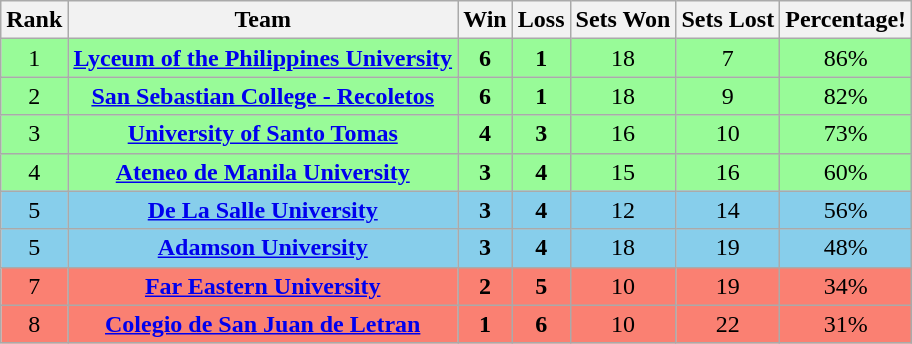<table class="wikitable" align="center"|>
<tr>
<th>Rank</th>
<th>Team</th>
<th>Win</th>
<th>Loss</th>
<th>Sets Won</th>
<th>Sets Lost</th>
<th>Percentage!</th>
</tr>
<tr style="text-align:center; background:#98fb98;">
<td>1</td>
<td><strong><a href='#'>Lyceum of the Philippines University</a></strong></td>
<td><strong>6</strong></td>
<td><strong>1</strong></td>
<td>18</td>
<td>7</td>
<td>86%</td>
</tr>
<tr style="text-align:center; background:#98fb98;">
<td>2</td>
<td><strong><a href='#'>San Sebastian College - Recoletos</a></strong></td>
<td><strong>6</strong></td>
<td><strong>1</strong></td>
<td>18</td>
<td>9</td>
<td>82%</td>
</tr>
<tr style="text-align:center; background:#98fb98;">
<td>3</td>
<td><strong><a href='#'>University of Santo Tomas</a></strong></td>
<td><strong>4</strong></td>
<td><strong>3</strong></td>
<td>16</td>
<td>10</td>
<td>73%</td>
</tr>
<tr style="text-align:center; background:#98fb98;">
<td>4</td>
<td><strong><a href='#'>Ateneo de Manila University</a></strong></td>
<td><strong>3</strong></td>
<td><strong>4</strong></td>
<td>15</td>
<td>16</td>
<td>60%</td>
</tr>
<tr style="text-align:center; background:skyblue;">
<td>5</td>
<td><strong><a href='#'>De La Salle University</a></strong></td>
<td><strong>3</strong></td>
<td><strong>4</strong></td>
<td>12</td>
<td>14</td>
<td>56%</td>
</tr>
<tr style="text-align:center; background:skyblue;">
<td>5</td>
<td><strong><a href='#'>Adamson University</a></strong></td>
<td><strong>3</strong></td>
<td><strong>4</strong></td>
<td>18</td>
<td>19</td>
<td>48%</td>
</tr>
<tr style="text-align:center; background:salmon;">
<td>7</td>
<td><strong><a href='#'>Far Eastern University</a></strong></td>
<td><strong>2</strong></td>
<td><strong>5</strong></td>
<td>10</td>
<td>19</td>
<td>34%</td>
</tr>
<tr style="text-align:center; background:salmon;">
<td>8</td>
<td><strong><a href='#'>Colegio de San Juan de Letran</a></strong></td>
<td><strong>1</strong></td>
<td><strong>6</strong></td>
<td>10</td>
<td>22</td>
<td>31%</td>
</tr>
</table>
